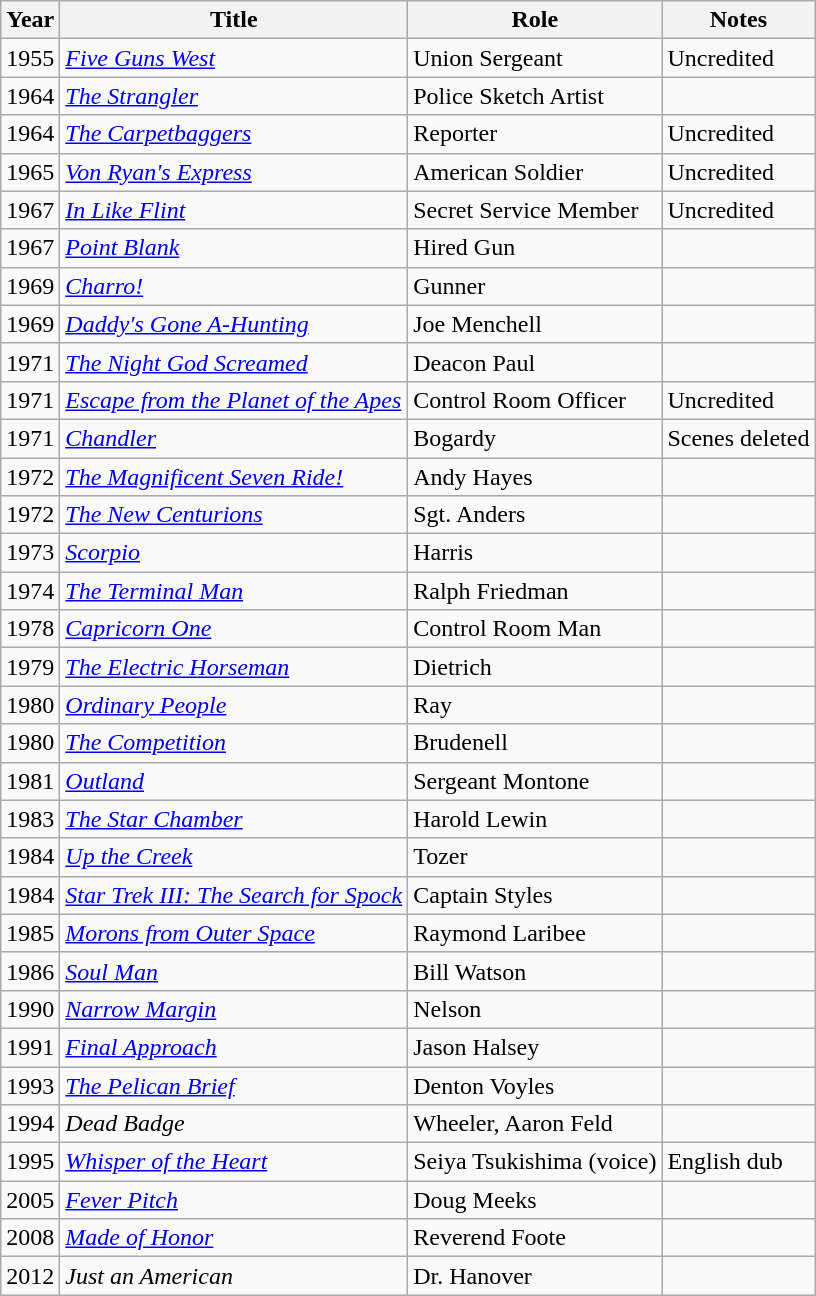<table class="wikitable sortable">
<tr>
<th>Year</th>
<th>Title</th>
<th>Role</th>
<th>Notes</th>
</tr>
<tr>
<td>1955</td>
<td><em><a href='#'>Five Guns West</a></em></td>
<td>Union Sergeant</td>
<td>Uncredited</td>
</tr>
<tr>
<td>1964</td>
<td data-sort-value="Strangler, The"><em><a href='#'>The Strangler</a></em></td>
<td>Police Sketch Artist</td>
<td></td>
</tr>
<tr>
<td>1964</td>
<td data-sort-value="Carpetbaggers, The"><em><a href='#'>The Carpetbaggers</a></em></td>
<td>Reporter</td>
<td>Uncredited</td>
</tr>
<tr>
<td>1965</td>
<td><em><a href='#'>Von Ryan's Express</a></em></td>
<td>American Soldier</td>
<td>Uncredited</td>
</tr>
<tr>
<td>1967</td>
<td><em><a href='#'>In Like Flint</a></em></td>
<td>Secret Service Member</td>
<td>Uncredited</td>
</tr>
<tr>
<td>1967</td>
<td><em><a href='#'>Point Blank</a></em></td>
<td>Hired Gun</td>
<td></td>
</tr>
<tr>
<td>1969</td>
<td><em><a href='#'>Charro!</a></em></td>
<td>Gunner</td>
<td></td>
</tr>
<tr>
<td>1969</td>
<td><em><a href='#'>Daddy's Gone A-Hunting</a></em></td>
<td>Joe Menchell</td>
<td></td>
</tr>
<tr>
<td>1971</td>
<td data-sort-value="Night God Screamed, The"><em><a href='#'>The Night God Screamed</a></em></td>
<td>Deacon Paul</td>
<td></td>
</tr>
<tr>
<td>1971</td>
<td><em><a href='#'>Escape from the Planet of the Apes</a></em></td>
<td>Control Room Officer</td>
<td>Uncredited</td>
</tr>
<tr>
<td>1971</td>
<td><em><a href='#'>Chandler</a></em></td>
<td>Bogardy</td>
<td>Scenes deleted</td>
</tr>
<tr>
<td>1972</td>
<td data-sort-value="Magnificent Seven Ride!, The"><em><a href='#'>The Magnificent Seven Ride!</a></em></td>
<td>Andy Hayes</td>
<td></td>
</tr>
<tr>
<td>1972</td>
<td data-sort-value="New Centurions, The"><em><a href='#'>The New Centurions</a></em></td>
<td>Sgt. Anders</td>
<td></td>
</tr>
<tr>
<td>1973</td>
<td><em><a href='#'>Scorpio</a></em></td>
<td>Harris</td>
<td></td>
</tr>
<tr>
<td>1974</td>
<td data-sort-value="Terminal Man, The"><em><a href='#'>The Terminal Man</a></em></td>
<td>Ralph Friedman</td>
<td></td>
</tr>
<tr>
<td>1978</td>
<td><em><a href='#'>Capricorn One</a></em></td>
<td>Control Room Man</td>
<td></td>
</tr>
<tr>
<td>1979</td>
<td data-sort-value="Electric Horseman, The"><em><a href='#'>The Electric Horseman</a></em></td>
<td>Dietrich</td>
<td></td>
</tr>
<tr>
<td>1980</td>
<td><em><a href='#'>Ordinary People</a></em></td>
<td>Ray</td>
<td></td>
</tr>
<tr>
<td>1980</td>
<td data-sort-value="Competition, The"><em><a href='#'>The Competition</a></em></td>
<td>Brudenell</td>
<td></td>
</tr>
<tr>
<td>1981</td>
<td><em><a href='#'>Outland</a></em></td>
<td>Sergeant Montone</td>
<td></td>
</tr>
<tr>
<td>1983</td>
<td data-sort-value="Star Chamber, The"><em><a href='#'>The Star Chamber</a></em></td>
<td>Harold Lewin</td>
<td></td>
</tr>
<tr>
<td>1984</td>
<td><em><a href='#'>Up the Creek</a></em></td>
<td>Tozer</td>
<td></td>
</tr>
<tr>
<td>1984</td>
<td><em><a href='#'>Star Trek III: The Search for Spock</a></em></td>
<td>Captain Styles</td>
<td></td>
</tr>
<tr>
<td>1985</td>
<td><em><a href='#'>Morons from Outer Space</a></em></td>
<td>Raymond Laribee</td>
<td></td>
</tr>
<tr>
<td>1986</td>
<td><em><a href='#'>Soul Man</a></em></td>
<td>Bill Watson</td>
<td></td>
</tr>
<tr>
<td>1990</td>
<td><em><a href='#'>Narrow Margin</a></em></td>
<td>Nelson</td>
<td></td>
</tr>
<tr>
<td>1991</td>
<td><em><a href='#'>Final Approach</a></em></td>
<td>Jason Halsey</td>
<td></td>
</tr>
<tr>
<td>1993</td>
<td data-sort-value="Pelican Brief, The"><em><a href='#'>The Pelican Brief</a></em></td>
<td>Denton Voyles</td>
<td></td>
</tr>
<tr>
<td>1994</td>
<td><em>Dead Badge</em></td>
<td>Wheeler, Aaron Feld</td>
<td></td>
</tr>
<tr>
<td>1995</td>
<td><em><a href='#'>Whisper of the Heart</a></em></td>
<td>Seiya Tsukishima (voice)</td>
<td>English dub</td>
</tr>
<tr>
<td>2005</td>
<td><em><a href='#'>Fever Pitch</a></em></td>
<td>Doug Meeks</td>
<td></td>
</tr>
<tr>
<td>2008</td>
<td><em><a href='#'>Made of Honor</a></em></td>
<td>Reverend Foote</td>
<td></td>
</tr>
<tr>
<td>2012</td>
<td><em>Just an American</em></td>
<td>Dr. Hanover</td>
<td></td>
</tr>
</table>
